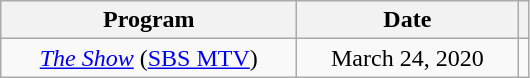<table class="wikitable" style="text-align:center;">
<tr>
<th width="190">Program</th>
<th width="140">Date</th>
<th class="unsortable"></th>
</tr>
<tr>
<td><em><a href='#'>The Show</a></em> (<a href='#'>SBS MTV</a>)</td>
<td>March 24, 2020</td>
<td></td>
</tr>
</table>
